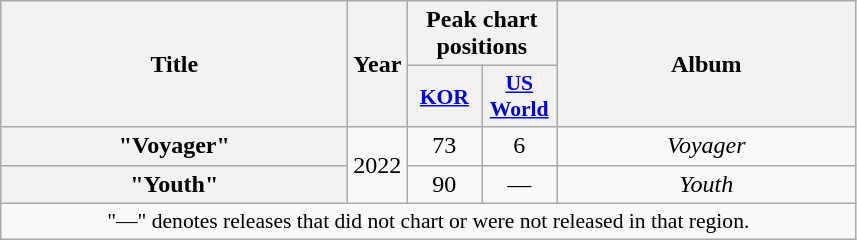<table class="wikitable plainrowheaders" style="text-align:center">
<tr>
<th scope="col" rowspan="2" style="width:14em;">Title</th>
<th scope="col" rowspan="2">Year</th>
<th scope="col" colspan="2">Peak chart positions</th>
<th scope="col" rowspan="2" style="width:12em;">Album</th>
</tr>
<tr>
<th style="width:3em;font-size:90%"><a href='#'>KOR</a><br></th>
<th style="width:3em;font-size:90%"><a href='#'>US<br>World</a><br></th>
</tr>
<tr>
<th scope="row">"Voyager"</th>
<td rowspan ="2">2022</td>
<td>73</td>
<td>6</td>
<td><em>Voyager</em></td>
</tr>
<tr>
<th scope="row">"Youth"</th>
<td>90</td>
<td>—</td>
<td><em>Youth</em></td>
</tr>
<tr>
<td colspan="6" style="font-size:90%">"—" denotes releases that did not chart or were not released in that region.</td>
</tr>
</table>
